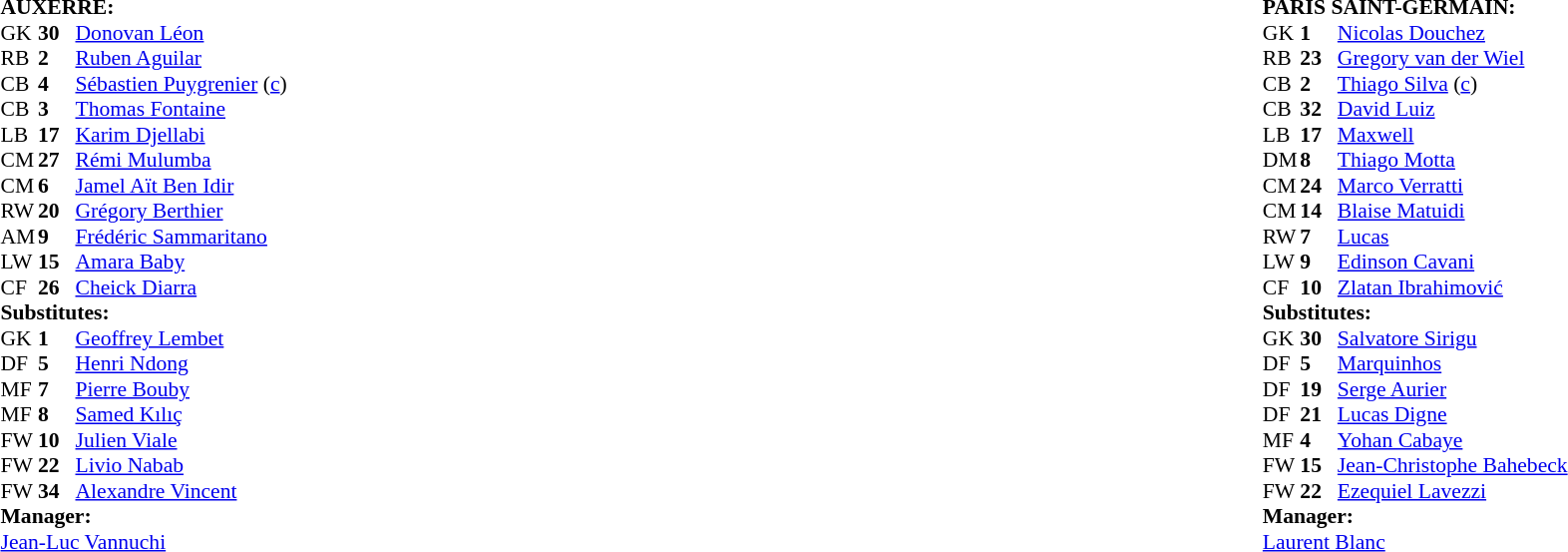<table style="width:100%">
<tr>
<td style="vertical-align:top;width:50%"><br><table style="font-size:90%" cellspacing="0" cellpadding="0">
<tr>
<td colspan="4"><strong>AUXERRE:</strong></td>
</tr>
<tr>
<th width="25"></th>
<th width="25"></th>
</tr>
<tr>
<td>GK</td>
<td><strong>30</strong></td>
<td> <a href='#'>Donovan Léon</a></td>
</tr>
<tr>
<td>RB</td>
<td><strong>2</strong></td>
<td> <a href='#'>Ruben Aguilar</a></td>
</tr>
<tr>
<td>CB</td>
<td><strong>4</strong></td>
<td> <a href='#'>Sébastien Puygrenier</a> (<a href='#'>c</a>)</td>
</tr>
<tr>
<td>CB</td>
<td><strong>3</strong></td>
<td> <a href='#'>Thomas Fontaine</a></td>
</tr>
<tr>
<td>LB</td>
<td><strong>17</strong></td>
<td> <a href='#'>Karim Djellabi</a> </td>
</tr>
<tr>
<td>CM</td>
<td><strong>27</strong></td>
<td> <a href='#'>Rémi Mulumba</a> </td>
</tr>
<tr>
<td>CM</td>
<td><strong>6</strong></td>
<td> <a href='#'>Jamel Aït Ben Idir</a> </td>
</tr>
<tr>
<td>RW</td>
<td><strong>20</strong></td>
<td> <a href='#'>Grégory Berthier</a> </td>
</tr>
<tr>
<td>AM</td>
<td><strong>9</strong></td>
<td> <a href='#'>Frédéric Sammaritano</a></td>
</tr>
<tr>
<td>LW</td>
<td><strong>15</strong></td>
<td> <a href='#'>Amara Baby</a> </td>
</tr>
<tr>
<td>CF</td>
<td><strong>26</strong></td>
<td> <a href='#'>Cheick Diarra</a> </td>
</tr>
<tr>
<td colspan=4><strong>Substitutes:</strong></td>
</tr>
<tr>
<td>GK</td>
<td><strong>1</strong></td>
<td> <a href='#'>Geoffrey Lembet</a></td>
</tr>
<tr>
<td>DF</td>
<td><strong>5</strong></td>
<td> <a href='#'>Henri Ndong</a></td>
</tr>
<tr>
<td>MF</td>
<td><strong>7</strong></td>
<td> <a href='#'>Pierre Bouby</a></td>
</tr>
<tr>
<td>MF</td>
<td><strong>8</strong></td>
<td> <a href='#'>Samed Kılıç</a></td>
</tr>
<tr>
<td>FW</td>
<td><strong>10</strong></td>
<td> <a href='#'>Julien Viale</a> </td>
</tr>
<tr>
<td>FW</td>
<td><strong>22</strong></td>
<td> <a href='#'>Livio Nabab</a> </td>
</tr>
<tr>
<td>FW</td>
<td><strong>34</strong></td>
<td> <a href='#'>Alexandre Vincent</a> </td>
</tr>
<tr>
<td colspan=4><strong>Manager:</strong></td>
</tr>
<tr>
<td colspan="4"> <a href='#'>Jean-Luc Vannuchi</a></td>
</tr>
</table>
</td>
<td valign="top"></td>
<td valign="top" width="50%"><br><table cellspacing="0" cellpadding="0" style="font-size:90%;margin:auto">
<tr>
<td colspan="4"><strong>PARIS SAINT-GERMAIN:</strong></td>
</tr>
<tr>
<th width="25"></th>
<th width="25"></th>
</tr>
<tr>
<td>GK</td>
<td><strong>1</strong></td>
<td> <a href='#'>Nicolas Douchez</a></td>
</tr>
<tr>
<td>RB</td>
<td><strong>23</strong></td>
<td> <a href='#'>Gregory van der Wiel</a></td>
</tr>
<tr>
<td>CB</td>
<td><strong>2</strong></td>
<td> <a href='#'>Thiago Silva</a> (<a href='#'>c</a>)</td>
</tr>
<tr>
<td>CB</td>
<td><strong>32</strong></td>
<td> <a href='#'>David Luiz</a> </td>
</tr>
<tr>
<td>LB</td>
<td><strong>17</strong></td>
<td> <a href='#'>Maxwell</a></td>
</tr>
<tr>
<td>DM</td>
<td><strong>8</strong></td>
<td> <a href='#'>Thiago Motta</a></td>
</tr>
<tr>
<td>CM</td>
<td><strong>24</strong></td>
<td> <a href='#'>Marco Verratti</a> </td>
</tr>
<tr>
<td>CM</td>
<td><strong>14</strong></td>
<td> <a href='#'>Blaise Matuidi</a></td>
</tr>
<tr>
<td>RW</td>
<td><strong>7</strong></td>
<td> <a href='#'>Lucas</a> </td>
</tr>
<tr>
<td>LW</td>
<td><strong>9</strong></td>
<td> <a href='#'>Edinson Cavani</a></td>
</tr>
<tr>
<td>CF</td>
<td><strong>10</strong></td>
<td> <a href='#'>Zlatan Ibrahimović</a></td>
</tr>
<tr>
<td colspan=4><strong>Substitutes:</strong></td>
</tr>
<tr>
<td>GK</td>
<td><strong>30</strong></td>
<td> <a href='#'>Salvatore Sirigu</a></td>
</tr>
<tr>
<td>DF</td>
<td><strong>5</strong></td>
<td> <a href='#'>Marquinhos</a></td>
</tr>
<tr>
<td>DF</td>
<td><strong>19</strong></td>
<td> <a href='#'>Serge Aurier</a></td>
</tr>
<tr>
<td>DF</td>
<td><strong>21</strong></td>
<td> <a href='#'>Lucas Digne</a></td>
</tr>
<tr>
<td>MF</td>
<td><strong>4</strong></td>
<td> <a href='#'>Yohan Cabaye</a></td>
</tr>
<tr>
<td>FW</td>
<td><strong>15</strong></td>
<td> <a href='#'>Jean-Christophe Bahebeck</a></td>
</tr>
<tr>
<td>FW</td>
<td><strong>22</strong></td>
<td> <a href='#'>Ezequiel Lavezzi</a> </td>
</tr>
<tr>
<td colspan=4><strong>Manager:</strong></td>
</tr>
<tr>
<td colspan="4"> <a href='#'>Laurent Blanc</a></td>
</tr>
</table>
</td>
</tr>
</table>
